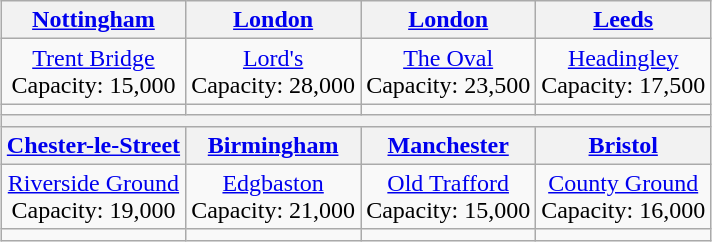<table class="wikitable" style="text-align:center;margin:1em auto;">
<tr>
<th><a href='#'>Nottingham</a></th>
<th><a href='#'>London</a></th>
<th><a href='#'>London</a></th>
<th><a href='#'>Leeds</a></th>
</tr>
<tr>
<td><a href='#'>Trent Bridge</a><br>Capacity: 15,000</td>
<td><a href='#'>Lord's</a><br>Capacity: 28,000</td>
<td><a href='#'>The Oval</a><br>Capacity: 23,500</td>
<td><a href='#'>Headingley</a><br>Capacity: 17,500</td>
</tr>
<tr>
<td></td>
<td></td>
<td></td>
<td></td>
</tr>
<tr>
<th colspan="4"></th>
</tr>
<tr>
<th><a href='#'>Chester-le-Street</a></th>
<th><a href='#'>Birmingham</a></th>
<th><a href='#'>Manchester</a></th>
<th><a href='#'>Bristol</a></th>
</tr>
<tr>
<td><a href='#'>Riverside Ground</a><br>Capacity: 19,000</td>
<td><a href='#'>Edgbaston</a><br>Capacity: 21,000</td>
<td><a href='#'>Old Trafford</a><br>Capacity: 15,000</td>
<td><a href='#'>County Ground</a><br>Capacity: 16,000</td>
</tr>
<tr>
<td></td>
<td></td>
<td></td>
<td></td>
</tr>
</table>
